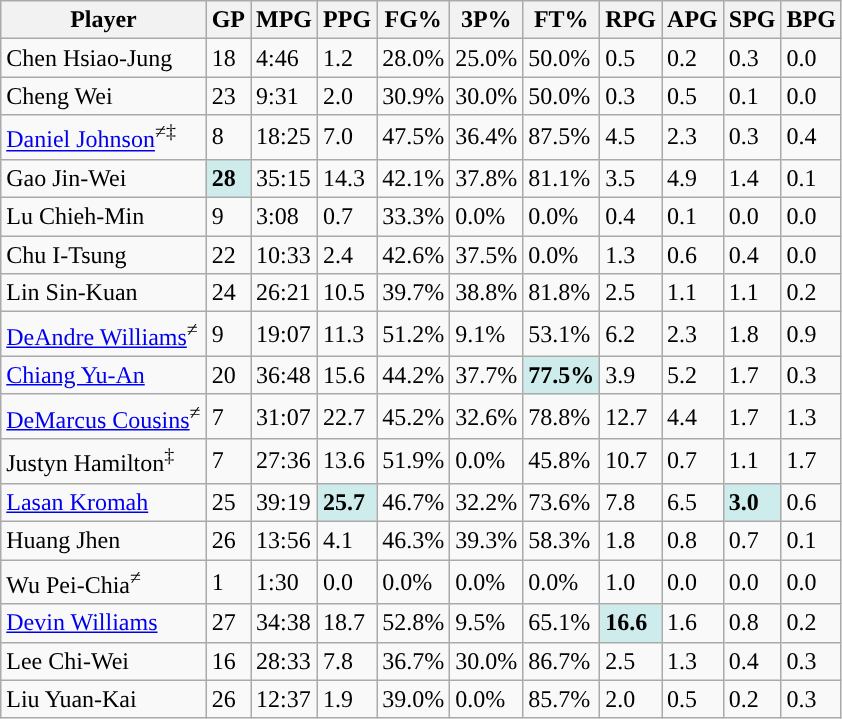<table class="wikitable">
<tr>
<th>Player</th>
<th>GP</th>
<th>MPG</th>
<th>PPG</th>
<th>FG%</th>
<th>3P%</th>
<th>FT%</th>
<th>RPG</th>
<th>APG</th>
<th>SPG</th>
<th>BPG</th>
</tr>
<tr>
<td>Chen Hsiao-Jung</td>
<td>18</td>
<td>4:46</td>
<td>1.2</td>
<td>28.0%</td>
<td>25.0%</td>
<td>50.0%</td>
<td>0.5</td>
<td>0.2</td>
<td>0.3</td>
<td>0.0</td>
</tr>
<tr>
<td>Cheng Wei</td>
<td>23</td>
<td>9:31</td>
<td>2.0</td>
<td>30.9%</td>
<td>30.0%</td>
<td>50.0%</td>
<td>0.3</td>
<td>0.5</td>
<td>0.1</td>
<td>0.0</td>
</tr>
<tr>
<td><a href='#'>Daniel Johnson</a><sup>≠‡</sup></td>
<td>8</td>
<td>18:25</td>
<td>7.0</td>
<td>47.5%</td>
<td>36.4%</td>
<td>87.5%</td>
<td>4.5</td>
<td>2.3</td>
<td>0.3</td>
<td>0.4</td>
</tr>
<tr>
<td>Gao Jin-Wei</td>
<td style="background-color: #CFECEC"><strong>28</strong></td>
<td>35:15</td>
<td>14.3</td>
<td>42.1%</td>
<td>37.8%</td>
<td>81.1%</td>
<td>3.5</td>
<td>4.9</td>
<td>1.4</td>
<td>0.1</td>
</tr>
<tr>
<td>Lu Chieh-Min</td>
<td>9</td>
<td>3:08</td>
<td>0.7</td>
<td>33.3%</td>
<td>0.0%</td>
<td>0.0%</td>
<td>0.4</td>
<td>0.1</td>
<td>0.0</td>
<td>0.0</td>
</tr>
<tr>
<td>Chu I-Tsung</td>
<td>22</td>
<td>10:33</td>
<td>2.4</td>
<td>42.6%</td>
<td>37.5%</td>
<td>0.0%</td>
<td>1.3</td>
<td>0.6</td>
<td>0.4</td>
<td>0.0</td>
</tr>
<tr>
<td>Lin Sin-Kuan</td>
<td>24</td>
<td>26:21</td>
<td>10.5</td>
<td>39.7%</td>
<td>38.8%</td>
<td>81.8%</td>
<td>2.5</td>
<td>1.1</td>
<td>1.1</td>
<td>0.2</td>
</tr>
<tr>
<td><a href='#'>DeAndre Williams</a><sup>≠</sup></td>
<td>9</td>
<td>19:07</td>
<td>11.3</td>
<td>51.2%</td>
<td>9.1%</td>
<td>53.1%</td>
<td>6.2</td>
<td>2.3</td>
<td>1.8</td>
<td>0.9</td>
</tr>
<tr>
<td><a href='#'>Chiang Yu-An</a></td>
<td>20</td>
<td>36:48</td>
<td>15.6</td>
<td>44.2%</td>
<td>37.7%</td>
<td style="background-color: #CFECEC"><strong>77.5%</strong></td>
<td>3.9</td>
<td>5.2</td>
<td>1.7</td>
<td>0.3</td>
</tr>
<tr>
<td><a href='#'>DeMarcus Cousins</a><sup>≠</sup></td>
<td>7</td>
<td>31:07</td>
<td>22.7</td>
<td>45.2%</td>
<td>32.6%</td>
<td>78.8%</td>
<td>12.7</td>
<td>4.4</td>
<td>1.7</td>
<td>1.3</td>
</tr>
<tr>
<td>Justyn Hamilton<sup>‡</sup></td>
<td>7</td>
<td>27:36</td>
<td>13.6</td>
<td>51.9%</td>
<td>0.0%</td>
<td>45.8%</td>
<td>10.7</td>
<td>0.7</td>
<td>1.1</td>
<td>1.7</td>
</tr>
<tr>
<td><a href='#'>Lasan Kromah</a></td>
<td>25</td>
<td>39:19</td>
<td style="background-color: #CFECEC"><strong>25.7</strong></td>
<td>46.7%</td>
<td>32.2%</td>
<td>73.6%</td>
<td>7.8</td>
<td>6.5</td>
<td style="background-color: #CFECEC"><strong>3.0</strong></td>
<td>0.6</td>
</tr>
<tr>
<td>Huang Jhen</td>
<td>26</td>
<td>13:56</td>
<td>4.1</td>
<td>46.3%</td>
<td>39.3%</td>
<td>58.3%</td>
<td>1.8</td>
<td>0.8</td>
<td>0.7</td>
<td>0.1</td>
</tr>
<tr>
<td>Wu Pei-Chia<sup>≠</sup></td>
<td>1</td>
<td>1:30</td>
<td>0.0</td>
<td>0.0%</td>
<td>0.0%</td>
<td>0.0%</td>
<td>1.0</td>
<td>0.0</td>
<td>0.0</td>
<td>0.0</td>
</tr>
<tr>
<td><a href='#'>Devin Williams</a></td>
<td>27</td>
<td>34:38</td>
<td>18.7</td>
<td>52.8%</td>
<td>9.5%</td>
<td>65.1%</td>
<td style="background-color: #CFECEC"><strong>16.6</strong></td>
<td>1.6</td>
<td>0.8</td>
<td>0.2</td>
</tr>
<tr>
<td>Lee Chi-Wei</td>
<td>16</td>
<td>28:33</td>
<td>7.8</td>
<td>36.7%</td>
<td>30.0%</td>
<td>86.7%</td>
<td>2.5</td>
<td>1.3</td>
<td>0.4</td>
<td>0.3</td>
</tr>
<tr>
<td>Liu Yuan-Kai</td>
<td>26</td>
<td>12:37</td>
<td>1.9</td>
<td>39.0%</td>
<td>0.0%</td>
<td>85.7%</td>
<td>2.0</td>
<td>0.5</td>
<td>0.2</td>
<td>0.3</td>
</tr>
</table>
